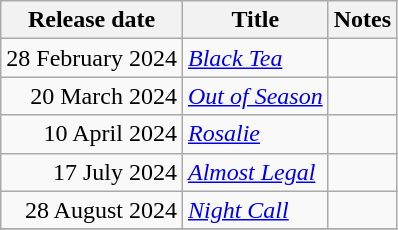<table class="wikitable sortable">
<tr>
<th scope="col">Release date</th>
<th>Title</th>
<th>Notes</th>
</tr>
<tr>
<td style="text-align:right;">28 February 2024</td>
<td><em><a href='#'>Black Tea</a></em></td>
<td></td>
</tr>
<tr>
<td style="text-align:right;">20 March 2024</td>
<td><em><a href='#'>Out of Season</a></em></td>
<td></td>
</tr>
<tr>
<td style="text-align:right;">10 April 2024</td>
<td><em><a href='#'>Rosalie</a></em></td>
<td></td>
</tr>
<tr>
<td style="text-align:right;">17 July 2024</td>
<td><em><a href='#'>Almost Legal</a></em></td>
<td></td>
</tr>
<tr>
<td style="text-align:right;">28 August 2024</td>
<td><em><a href='#'>Night Call</a></em></td>
<td></td>
</tr>
<tr>
</tr>
</table>
